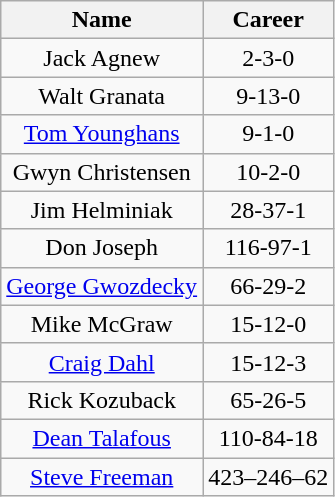<table class="wikitable sortable" style="text-align:center;">
<tr>
<th>Name</th>
<th>Career</th>
</tr>
<tr>
<td>Jack Agnew</td>
<td>2-3-0</td>
</tr>
<tr>
<td>Walt Granata</td>
<td>9-13-0</td>
</tr>
<tr>
<td><a href='#'>Tom Younghans</a></td>
<td>9-1-0</td>
</tr>
<tr>
<td>Gwyn Christensen</td>
<td>10-2-0</td>
</tr>
<tr>
<td>Jim Helminiak</td>
<td>28-37-1</td>
</tr>
<tr>
<td>Don Joseph</td>
<td>116-97-1</td>
</tr>
<tr>
<td><a href='#'>George Gwozdecky</a></td>
<td>66-29-2</td>
</tr>
<tr>
<td>Mike McGraw</td>
<td>15-12-0</td>
</tr>
<tr>
<td><a href='#'>Craig Dahl</a></td>
<td>15-12-3</td>
</tr>
<tr>
<td>Rick Kozuback</td>
<td>65-26-5</td>
</tr>
<tr>
<td><a href='#'>Dean Talafous</a></td>
<td>110-84-18</td>
</tr>
<tr>
<td><a href='#'>Steve Freeman</a></td>
<td>423–246–62</td>
</tr>
</table>
